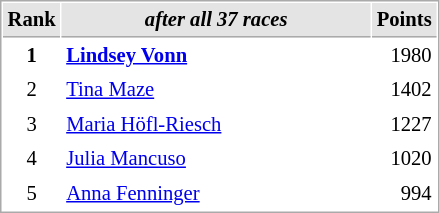<table cellspacing="1" cellpadding="3" style="border:1px solid #AAAAAA;font-size:86%">
<tr bgcolor="#E4E4E4">
<th style="border-bottom:1px solid #AAAAAA" width=10>Rank</th>
<th style="border-bottom:1px solid #AAAAAA" width=200><strong><em>after all 37 races</em></strong></th>
<th style="border-bottom:1px solid #AAAAAA" width=20>Points</th>
</tr>
<tr>
<td align="center"><strong>1</strong></td>
<td> <strong><a href='#'>Lindsey Vonn</a></strong></td>
<td align="right">1980</td>
</tr>
<tr>
<td align="center">2</td>
<td> <a href='#'>Tina Maze</a></td>
<td align="right">1402</td>
</tr>
<tr>
<td align="center">3</td>
<td> <a href='#'>Maria Höfl-Riesch</a></td>
<td align="right">1227</td>
</tr>
<tr>
<td align="center">4</td>
<td> <a href='#'>Julia Mancuso</a></td>
<td align="right">1020</td>
</tr>
<tr>
<td align="center">5</td>
<td> <a href='#'>Anna Fenninger</a></td>
<td align="right">994</td>
</tr>
</table>
